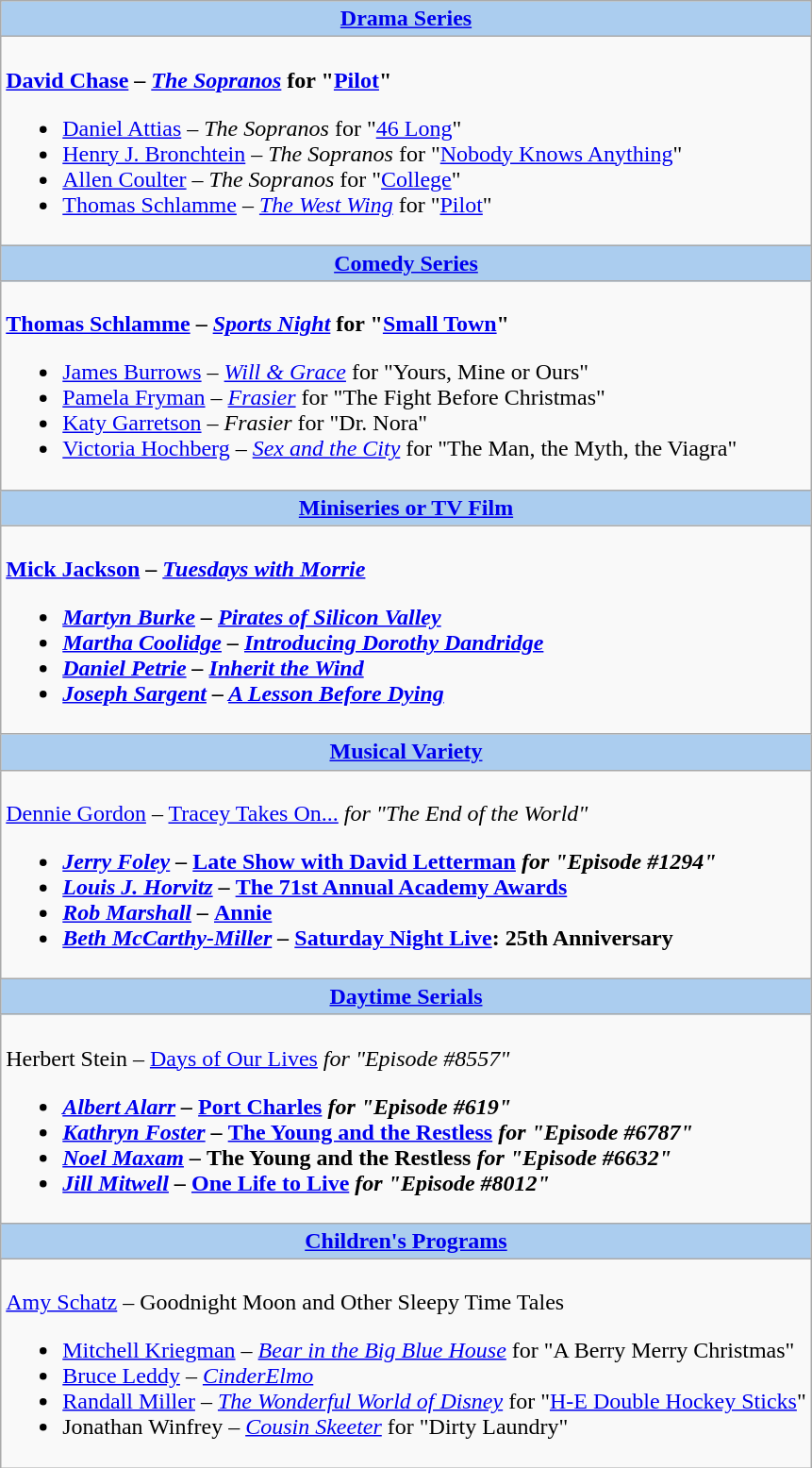<table class=wikitable style="width="100%">
<tr>
<th colspan="2" style="background:#abcdef;"><a href='#'>Drama Series</a></th>
</tr>
<tr>
<td colspan="2" style="vertical-align:top;"><br><strong><a href='#'>David Chase</a> – <em><a href='#'>The Sopranos</a></em> for "<a href='#'>Pilot</a>"</strong><ul><li><a href='#'>Daniel Attias</a> – <em>The Sopranos</em> for "<a href='#'>46 Long</a>"</li><li><a href='#'>Henry J. Bronchtein</a> – <em>The Sopranos</em> for "<a href='#'>Nobody Knows Anything</a>"</li><li><a href='#'>Allen Coulter</a> – <em>The Sopranos</em> for "<a href='#'>College</a>"</li><li><a href='#'>Thomas Schlamme</a> – <em><a href='#'>The West Wing</a></em> for "<a href='#'>Pilot</a>"</li></ul></td>
</tr>
<tr>
<th colspan="2" style="background:#abcdef;"><a href='#'>Comedy Series</a></th>
</tr>
<tr>
<td colspan="2" style="vertical-align:top;"><br><strong><a href='#'>Thomas Schlamme</a> – <em><a href='#'>Sports Night</a></em> for "<a href='#'>Small Town</a>"</strong><ul><li><a href='#'>James Burrows</a> – <em><a href='#'>Will & Grace</a></em> for "Yours, Mine or Ours"</li><li><a href='#'>Pamela Fryman</a> – <em><a href='#'>Frasier</a></em> for "The Fight Before Christmas"</li><li><a href='#'>Katy Garretson</a> – <em>Frasier</em> for "Dr. Nora"</li><li><a href='#'>Victoria Hochberg</a> – <em><a href='#'>Sex and the City</a></em> for "The Man, the Myth, the Viagra"</li></ul></td>
</tr>
<tr>
<th colspan="2" style="background:#abcdef;"><a href='#'>Miniseries or TV Film</a></th>
</tr>
<tr>
<td colspan="2" style="vertical-align:top;"><br><strong><a href='#'>Mick Jackson</a> – <em><a href='#'>Tuesdays with Morrie</a><strong><em><ul><li><a href='#'>Martyn Burke</a> – </em><a href='#'>Pirates of Silicon Valley</a><em></li><li><a href='#'>Martha Coolidge</a> – </em><a href='#'>Introducing Dorothy Dandridge</a><em></li><li><a href='#'>Daniel Petrie</a> – </em><a href='#'>Inherit the Wind</a><em></li><li><a href='#'>Joseph Sargent</a> – </em><a href='#'>A Lesson Before Dying</a><em></li></ul></td>
</tr>
<tr>
<th colspan="2" style="background:#abcdef;"><a href='#'>Musical Variety</a></th>
</tr>
<tr>
<td colspan="2" style="vertical-align:top;"><br></strong><a href='#'>Dennie Gordon</a> – </em><a href='#'>Tracey Takes On...</a><em> for "The End of the World"<strong><ul><li><a href='#'>Jerry Foley</a> – </em><a href='#'>Late Show with David Letterman</a><em> for "Episode #1294"</li><li><a href='#'>Louis J. Horvitz</a> – </em><a href='#'>The 71st Annual Academy Awards</a><em></li><li><a href='#'>Rob Marshall</a> – </em><a href='#'>Annie</a><em></li><li><a href='#'>Beth McCarthy-Miller</a> – </em><a href='#'>Saturday Night Live</a>: 25th Anniversary<em></li></ul></td>
</tr>
<tr>
<th colspan="2" style="background:#abcdef;"><a href='#'>Daytime Serials</a></th>
</tr>
<tr>
<td colspan="2" style="vertical-align:top;"><br></strong>Herbert Stein – </em><a href='#'>Days of Our Lives</a><em> for "Episode #8557"<strong><ul><li><a href='#'>Albert Alarr</a> – </em><a href='#'>Port Charles</a><em> for "Episode #619"</li><li><a href='#'>Kathryn Foster</a> – </em><a href='#'>The Young and the Restless</a><em> for "Episode #6787"</li><li><a href='#'>Noel Maxam</a> – </em>The Young and the Restless<em> for "Episode #6632"</li><li><a href='#'>Jill Mitwell</a> – </em><a href='#'>One Life to Live</a><em> for "Episode #8012"</li></ul></td>
</tr>
<tr>
<th colspan="2" style="background:#abcdef;"><a href='#'>Children's Programs</a></th>
</tr>
<tr>
<td colspan="2" style="vertical-align:top;"><br></strong><a href='#'>Amy Schatz</a> – </em>Goodnight Moon and Other Sleepy Time Tales</em></strong><ul><li><a href='#'>Mitchell Kriegman</a> – <em><a href='#'>Bear in the Big Blue House</a></em> for "A Berry Merry Christmas"</li><li><a href='#'>Bruce Leddy</a> – <em><a href='#'>CinderElmo</a></em></li><li><a href='#'>Randall Miller</a> – <em><a href='#'>The Wonderful World of Disney</a></em> for "<a href='#'>H-E Double Hockey Sticks</a>"</li><li>Jonathan Winfrey – <em><a href='#'>Cousin Skeeter</a></em> for "Dirty Laundry"</li></ul></td>
</tr>
</table>
